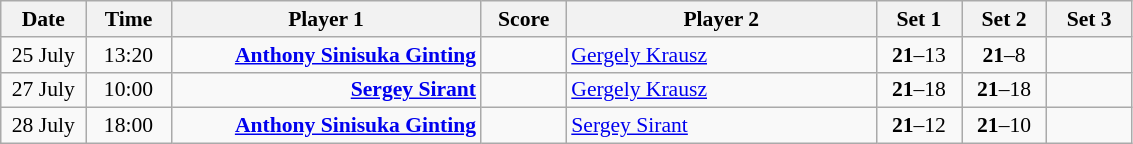<table class="wikitable" style="font-size:90%; text-align:center">
<tr>
<th width="50">Date</th>
<th width="50">Time</th>
<th width="200">Player 1</th>
<th width="50">Score</th>
<th width="200">Player 2</th>
<th width="50">Set 1</th>
<th width="50">Set 2</th>
<th width="50">Set 3</th>
</tr>
<tr>
<td>25 July</td>
<td>13:20</td>
<td align="right"><strong><a href='#'>Anthony Sinisuka Ginting</a> </strong></td>
<td> </td>
<td align="left"> <a href='#'>Gergely Krausz</a></td>
<td><strong>21</strong>–13</td>
<td><strong>21</strong>–8</td>
<td></td>
</tr>
<tr>
<td>27 July</td>
<td>10:00</td>
<td align="right"><strong><a href='#'>Sergey Sirant</a></strong> </td>
<td> </td>
<td align="left"> <a href='#'>Gergely Krausz</a></td>
<td><strong>21</strong>–18</td>
<td><strong>21</strong>–18</td>
<td></td>
</tr>
<tr>
<td>28 July</td>
<td>18:00</td>
<td align="right"><strong><a href='#'>Anthony Sinisuka Ginting</a> </strong></td>
<td> </td>
<td align="left"> <a href='#'>Sergey Sirant</a></td>
<td><strong>21</strong>–12</td>
<td><strong>21</strong>–10</td>
<td></td>
</tr>
</table>
